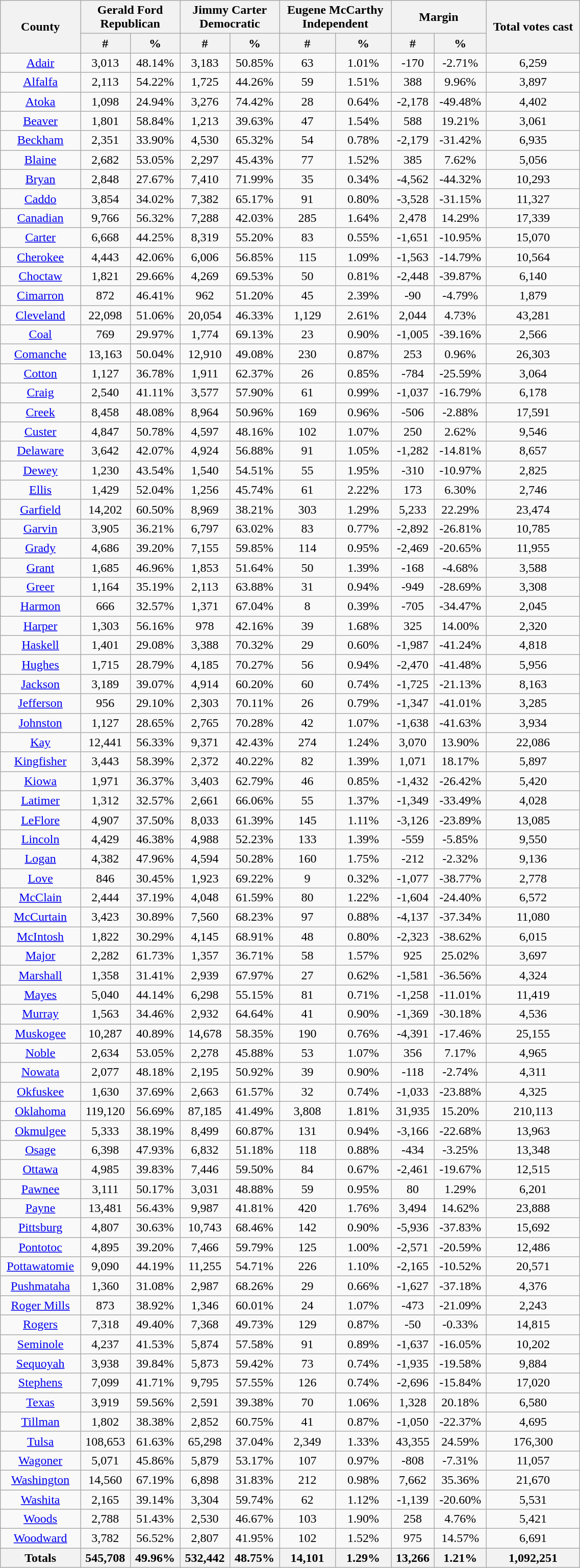<table width="60%"  class="wikitable sortable" style="text-align:center">
<tr>
<th style="text-align:center;" rowspan="2">County</th>
<th style="text-align:center;" colspan="2">Gerald Ford<br>Republican</th>
<th style="text-align:center;" colspan="2">Jimmy Carter<br>Democratic</th>
<th style="text-align:center;" colspan="2">Eugene McCarthy<br>Independent</th>
<th style="text-align:center;" colspan="2">Margin</th>
<th style="text-align:center;" rowspan="2">Total votes cast</th>
</tr>
<tr>
<th data-sort-type="number">#</th>
<th data-sort-type="number">%</th>
<th data-sort-type="number">#</th>
<th data-sort-type="number">%</th>
<th data-sort-type="number">#</th>
<th data-sort-type="number">%</th>
<th data-sort-type="number">#</th>
<th data-sort-type="number">%</th>
</tr>
<tr style="text-align:center;">
<td><a href='#'>Adair</a></td>
<td>3,013</td>
<td>48.14%</td>
<td>3,183</td>
<td>50.85%</td>
<td>63</td>
<td>1.01%</td>
<td>-170</td>
<td>-2.71%</td>
<td>6,259</td>
</tr>
<tr style="text-align:center;">
<td><a href='#'>Alfalfa</a></td>
<td>2,113</td>
<td>54.22%</td>
<td>1,725</td>
<td>44.26%</td>
<td>59</td>
<td>1.51%</td>
<td>388</td>
<td>9.96%</td>
<td>3,897</td>
</tr>
<tr style="text-align:center;">
<td><a href='#'>Atoka</a></td>
<td>1,098</td>
<td>24.94%</td>
<td>3,276</td>
<td>74.42%</td>
<td>28</td>
<td>0.64%</td>
<td>-2,178</td>
<td>-49.48%</td>
<td>4,402</td>
</tr>
<tr style="text-align:center;">
<td><a href='#'>Beaver</a></td>
<td>1,801</td>
<td>58.84%</td>
<td>1,213</td>
<td>39.63%</td>
<td>47</td>
<td>1.54%</td>
<td>588</td>
<td>19.21%</td>
<td>3,061</td>
</tr>
<tr style="text-align:center;">
<td><a href='#'>Beckham</a></td>
<td>2,351</td>
<td>33.90%</td>
<td>4,530</td>
<td>65.32%</td>
<td>54</td>
<td>0.78%</td>
<td>-2,179</td>
<td>-31.42%</td>
<td>6,935</td>
</tr>
<tr style="text-align:center;">
<td><a href='#'>Blaine</a></td>
<td>2,682</td>
<td>53.05%</td>
<td>2,297</td>
<td>45.43%</td>
<td>77</td>
<td>1.52%</td>
<td>385</td>
<td>7.62%</td>
<td>5,056</td>
</tr>
<tr style="text-align:center;">
<td><a href='#'>Bryan</a></td>
<td>2,848</td>
<td>27.67%</td>
<td>7,410</td>
<td>71.99%</td>
<td>35</td>
<td>0.34%</td>
<td>-4,562</td>
<td>-44.32%</td>
<td>10,293</td>
</tr>
<tr style="text-align:center;">
<td><a href='#'>Caddo</a></td>
<td>3,854</td>
<td>34.02%</td>
<td>7,382</td>
<td>65.17%</td>
<td>91</td>
<td>0.80%</td>
<td>-3,528</td>
<td>-31.15%</td>
<td>11,327</td>
</tr>
<tr style="text-align:center;">
<td><a href='#'>Canadian</a></td>
<td>9,766</td>
<td>56.32%</td>
<td>7,288</td>
<td>42.03%</td>
<td>285</td>
<td>1.64%</td>
<td>2,478</td>
<td>14.29%</td>
<td>17,339</td>
</tr>
<tr style="text-align:center;">
<td><a href='#'>Carter</a></td>
<td>6,668</td>
<td>44.25%</td>
<td>8,319</td>
<td>55.20%</td>
<td>83</td>
<td>0.55%</td>
<td>-1,651</td>
<td>-10.95%</td>
<td>15,070</td>
</tr>
<tr style="text-align:center;">
<td><a href='#'>Cherokee</a></td>
<td>4,443</td>
<td>42.06%</td>
<td>6,006</td>
<td>56.85%</td>
<td>115</td>
<td>1.09%</td>
<td>-1,563</td>
<td>-14.79%</td>
<td>10,564</td>
</tr>
<tr style="text-align:center;">
<td><a href='#'>Choctaw</a></td>
<td>1,821</td>
<td>29.66%</td>
<td>4,269</td>
<td>69.53%</td>
<td>50</td>
<td>0.81%</td>
<td>-2,448</td>
<td>-39.87%</td>
<td>6,140</td>
</tr>
<tr style="text-align:center;">
<td><a href='#'>Cimarron</a></td>
<td>872</td>
<td>46.41%</td>
<td>962</td>
<td>51.20%</td>
<td>45</td>
<td>2.39%</td>
<td>-90</td>
<td>-4.79%</td>
<td>1,879</td>
</tr>
<tr style="text-align:center;">
<td><a href='#'>Cleveland</a></td>
<td>22,098</td>
<td>51.06%</td>
<td>20,054</td>
<td>46.33%</td>
<td>1,129</td>
<td>2.61%</td>
<td>2,044</td>
<td>4.73%</td>
<td>43,281</td>
</tr>
<tr style="text-align:center;">
<td><a href='#'>Coal</a></td>
<td>769</td>
<td>29.97%</td>
<td>1,774</td>
<td>69.13%</td>
<td>23</td>
<td>0.90%</td>
<td>-1,005</td>
<td>-39.16%</td>
<td>2,566</td>
</tr>
<tr style="text-align:center;">
<td><a href='#'>Comanche</a></td>
<td>13,163</td>
<td>50.04%</td>
<td>12,910</td>
<td>49.08%</td>
<td>230</td>
<td>0.87%</td>
<td>253</td>
<td>0.96%</td>
<td>26,303</td>
</tr>
<tr style="text-align:center;">
<td><a href='#'>Cotton</a></td>
<td>1,127</td>
<td>36.78%</td>
<td>1,911</td>
<td>62.37%</td>
<td>26</td>
<td>0.85%</td>
<td>-784</td>
<td>-25.59%</td>
<td>3,064</td>
</tr>
<tr style="text-align:center;">
<td><a href='#'>Craig</a></td>
<td>2,540</td>
<td>41.11%</td>
<td>3,577</td>
<td>57.90%</td>
<td>61</td>
<td>0.99%</td>
<td>-1,037</td>
<td>-16.79%</td>
<td>6,178</td>
</tr>
<tr style="text-align:center;">
<td><a href='#'>Creek</a></td>
<td>8,458</td>
<td>48.08%</td>
<td>8,964</td>
<td>50.96%</td>
<td>169</td>
<td>0.96%</td>
<td>-506</td>
<td>-2.88%</td>
<td>17,591</td>
</tr>
<tr style="text-align:center;">
<td><a href='#'>Custer</a></td>
<td>4,847</td>
<td>50.78%</td>
<td>4,597</td>
<td>48.16%</td>
<td>102</td>
<td>1.07%</td>
<td>250</td>
<td>2.62%</td>
<td>9,546</td>
</tr>
<tr style="text-align:center;">
<td><a href='#'>Delaware</a></td>
<td>3,642</td>
<td>42.07%</td>
<td>4,924</td>
<td>56.88%</td>
<td>91</td>
<td>1.05%</td>
<td>-1,282</td>
<td>-14.81%</td>
<td>8,657</td>
</tr>
<tr style="text-align:center;">
<td><a href='#'>Dewey</a></td>
<td>1,230</td>
<td>43.54%</td>
<td>1,540</td>
<td>54.51%</td>
<td>55</td>
<td>1.95%</td>
<td>-310</td>
<td>-10.97%</td>
<td>2,825</td>
</tr>
<tr style="text-align:center;">
<td><a href='#'>Ellis</a></td>
<td>1,429</td>
<td>52.04%</td>
<td>1,256</td>
<td>45.74%</td>
<td>61</td>
<td>2.22%</td>
<td>173</td>
<td>6.30%</td>
<td>2,746</td>
</tr>
<tr style="text-align:center;">
<td><a href='#'>Garfield</a></td>
<td>14,202</td>
<td>60.50%</td>
<td>8,969</td>
<td>38.21%</td>
<td>303</td>
<td>1.29%</td>
<td>5,233</td>
<td>22.29%</td>
<td>23,474</td>
</tr>
<tr style="text-align:center;">
<td><a href='#'>Garvin</a></td>
<td>3,905</td>
<td>36.21%</td>
<td>6,797</td>
<td>63.02%</td>
<td>83</td>
<td>0.77%</td>
<td>-2,892</td>
<td>-26.81%</td>
<td>10,785</td>
</tr>
<tr style="text-align:center;">
<td><a href='#'>Grady</a></td>
<td>4,686</td>
<td>39.20%</td>
<td>7,155</td>
<td>59.85%</td>
<td>114</td>
<td>0.95%</td>
<td>-2,469</td>
<td>-20.65%</td>
<td>11,955</td>
</tr>
<tr style="text-align:center;">
<td><a href='#'>Grant</a></td>
<td>1,685</td>
<td>46.96%</td>
<td>1,853</td>
<td>51.64%</td>
<td>50</td>
<td>1.39%</td>
<td>-168</td>
<td>-4.68%</td>
<td>3,588</td>
</tr>
<tr style="text-align:center;">
<td><a href='#'>Greer</a></td>
<td>1,164</td>
<td>35.19%</td>
<td>2,113</td>
<td>63.88%</td>
<td>31</td>
<td>0.94%</td>
<td>-949</td>
<td>-28.69%</td>
<td>3,308</td>
</tr>
<tr style="text-align:center;">
<td><a href='#'>Harmon</a></td>
<td>666</td>
<td>32.57%</td>
<td>1,371</td>
<td>67.04%</td>
<td>8</td>
<td>0.39%</td>
<td>-705</td>
<td>-34.47%</td>
<td>2,045</td>
</tr>
<tr style="text-align:center;">
<td><a href='#'>Harper</a></td>
<td>1,303</td>
<td>56.16%</td>
<td>978</td>
<td>42.16%</td>
<td>39</td>
<td>1.68%</td>
<td>325</td>
<td>14.00%</td>
<td>2,320</td>
</tr>
<tr style="text-align:center;">
<td><a href='#'>Haskell</a></td>
<td>1,401</td>
<td>29.08%</td>
<td>3,388</td>
<td>70.32%</td>
<td>29</td>
<td>0.60%</td>
<td>-1,987</td>
<td>-41.24%</td>
<td>4,818</td>
</tr>
<tr style="text-align:center;">
<td><a href='#'>Hughes</a></td>
<td>1,715</td>
<td>28.79%</td>
<td>4,185</td>
<td>70.27%</td>
<td>56</td>
<td>0.94%</td>
<td>-2,470</td>
<td>-41.48%</td>
<td>5,956</td>
</tr>
<tr style="text-align:center;">
<td><a href='#'>Jackson</a></td>
<td>3,189</td>
<td>39.07%</td>
<td>4,914</td>
<td>60.20%</td>
<td>60</td>
<td>0.74%</td>
<td>-1,725</td>
<td>-21.13%</td>
<td>8,163</td>
</tr>
<tr style="text-align:center;">
<td><a href='#'>Jefferson</a></td>
<td>956</td>
<td>29.10%</td>
<td>2,303</td>
<td>70.11%</td>
<td>26</td>
<td>0.79%</td>
<td>-1,347</td>
<td>-41.01%</td>
<td>3,285</td>
</tr>
<tr style="text-align:center;">
<td><a href='#'>Johnston</a></td>
<td>1,127</td>
<td>28.65%</td>
<td>2,765</td>
<td>70.28%</td>
<td>42</td>
<td>1.07%</td>
<td>-1,638</td>
<td>-41.63%</td>
<td>3,934</td>
</tr>
<tr style="text-align:center;">
<td><a href='#'>Kay</a></td>
<td>12,441</td>
<td>56.33%</td>
<td>9,371</td>
<td>42.43%</td>
<td>274</td>
<td>1.24%</td>
<td>3,070</td>
<td>13.90%</td>
<td>22,086</td>
</tr>
<tr style="text-align:center;">
<td><a href='#'>Kingfisher</a></td>
<td>3,443</td>
<td>58.39%</td>
<td>2,372</td>
<td>40.22%</td>
<td>82</td>
<td>1.39%</td>
<td>1,071</td>
<td>18.17%</td>
<td>5,897</td>
</tr>
<tr style="text-align:center;">
<td><a href='#'>Kiowa</a></td>
<td>1,971</td>
<td>36.37%</td>
<td>3,403</td>
<td>62.79%</td>
<td>46</td>
<td>0.85%</td>
<td>-1,432</td>
<td>-26.42%</td>
<td>5,420</td>
</tr>
<tr style="text-align:center;">
<td><a href='#'>Latimer</a></td>
<td>1,312</td>
<td>32.57%</td>
<td>2,661</td>
<td>66.06%</td>
<td>55</td>
<td>1.37%</td>
<td>-1,349</td>
<td>-33.49%</td>
<td>4,028</td>
</tr>
<tr style="text-align:center;">
<td><a href='#'>LeFlore</a></td>
<td>4,907</td>
<td>37.50%</td>
<td>8,033</td>
<td>61.39%</td>
<td>145</td>
<td>1.11%</td>
<td>-3,126</td>
<td>-23.89%</td>
<td>13,085</td>
</tr>
<tr style="text-align:center;">
<td><a href='#'>Lincoln</a></td>
<td>4,429</td>
<td>46.38%</td>
<td>4,988</td>
<td>52.23%</td>
<td>133</td>
<td>1.39%</td>
<td>-559</td>
<td>-5.85%</td>
<td>9,550</td>
</tr>
<tr style="text-align:center;">
<td><a href='#'>Logan</a></td>
<td>4,382</td>
<td>47.96%</td>
<td>4,594</td>
<td>50.28%</td>
<td>160</td>
<td>1.75%</td>
<td>-212</td>
<td>-2.32%</td>
<td>9,136</td>
</tr>
<tr style="text-align:center;">
<td><a href='#'>Love</a></td>
<td>846</td>
<td>30.45%</td>
<td>1,923</td>
<td>69.22%</td>
<td>9</td>
<td>0.32%</td>
<td>-1,077</td>
<td>-38.77%</td>
<td>2,778</td>
</tr>
<tr style="text-align:center;">
<td><a href='#'>McClain</a></td>
<td>2,444</td>
<td>37.19%</td>
<td>4,048</td>
<td>61.59%</td>
<td>80</td>
<td>1.22%</td>
<td>-1,604</td>
<td>-24.40%</td>
<td>6,572</td>
</tr>
<tr style="text-align:center;">
<td><a href='#'>McCurtain</a></td>
<td>3,423</td>
<td>30.89%</td>
<td>7,560</td>
<td>68.23%</td>
<td>97</td>
<td>0.88%</td>
<td>-4,137</td>
<td>-37.34%</td>
<td>11,080</td>
</tr>
<tr style="text-align:center;">
<td><a href='#'>McIntosh</a></td>
<td>1,822</td>
<td>30.29%</td>
<td>4,145</td>
<td>68.91%</td>
<td>48</td>
<td>0.80%</td>
<td>-2,323</td>
<td>-38.62%</td>
<td>6,015</td>
</tr>
<tr style="text-align:center;">
<td><a href='#'>Major</a></td>
<td>2,282</td>
<td>61.73%</td>
<td>1,357</td>
<td>36.71%</td>
<td>58</td>
<td>1.57%</td>
<td>925</td>
<td>25.02%</td>
<td>3,697</td>
</tr>
<tr style="text-align:center;">
<td><a href='#'>Marshall</a></td>
<td>1,358</td>
<td>31.41%</td>
<td>2,939</td>
<td>67.97%</td>
<td>27</td>
<td>0.62%</td>
<td>-1,581</td>
<td>-36.56%</td>
<td>4,324</td>
</tr>
<tr style="text-align:center;">
<td><a href='#'>Mayes</a></td>
<td>5,040</td>
<td>44.14%</td>
<td>6,298</td>
<td>55.15%</td>
<td>81</td>
<td>0.71%</td>
<td>-1,258</td>
<td>-11.01%</td>
<td>11,419</td>
</tr>
<tr style="text-align:center;">
<td><a href='#'>Murray</a></td>
<td>1,563</td>
<td>34.46%</td>
<td>2,932</td>
<td>64.64%</td>
<td>41</td>
<td>0.90%</td>
<td>-1,369</td>
<td>-30.18%</td>
<td>4,536</td>
</tr>
<tr style="text-align:center;">
<td><a href='#'>Muskogee</a></td>
<td>10,287</td>
<td>40.89%</td>
<td>14,678</td>
<td>58.35%</td>
<td>190</td>
<td>0.76%</td>
<td>-4,391</td>
<td>-17.46%</td>
<td>25,155</td>
</tr>
<tr style="text-align:center;">
<td><a href='#'>Noble</a></td>
<td>2,634</td>
<td>53.05%</td>
<td>2,278</td>
<td>45.88%</td>
<td>53</td>
<td>1.07%</td>
<td>356</td>
<td>7.17%</td>
<td>4,965</td>
</tr>
<tr style="text-align:center;">
<td><a href='#'>Nowata</a></td>
<td>2,077</td>
<td>48.18%</td>
<td>2,195</td>
<td>50.92%</td>
<td>39</td>
<td>0.90%</td>
<td>-118</td>
<td>-2.74%</td>
<td>4,311</td>
</tr>
<tr style="text-align:center;">
<td><a href='#'>Okfuskee</a></td>
<td>1,630</td>
<td>37.69%</td>
<td>2,663</td>
<td>61.57%</td>
<td>32</td>
<td>0.74%</td>
<td>-1,033</td>
<td>-23.88%</td>
<td>4,325</td>
</tr>
<tr style="text-align:center;">
<td><a href='#'>Oklahoma</a></td>
<td>119,120</td>
<td>56.69%</td>
<td>87,185</td>
<td>41.49%</td>
<td>3,808</td>
<td>1.81%</td>
<td>31,935</td>
<td>15.20%</td>
<td>210,113</td>
</tr>
<tr style="text-align:center;">
<td><a href='#'>Okmulgee</a></td>
<td>5,333</td>
<td>38.19%</td>
<td>8,499</td>
<td>60.87%</td>
<td>131</td>
<td>0.94%</td>
<td>-3,166</td>
<td>-22.68%</td>
<td>13,963</td>
</tr>
<tr style="text-align:center;">
<td><a href='#'>Osage</a></td>
<td>6,398</td>
<td>47.93%</td>
<td>6,832</td>
<td>51.18%</td>
<td>118</td>
<td>0.88%</td>
<td>-434</td>
<td>-3.25%</td>
<td>13,348</td>
</tr>
<tr style="text-align:center;">
<td><a href='#'>Ottawa</a></td>
<td>4,985</td>
<td>39.83%</td>
<td>7,446</td>
<td>59.50%</td>
<td>84</td>
<td>0.67%</td>
<td>-2,461</td>
<td>-19.67%</td>
<td>12,515</td>
</tr>
<tr style="text-align:center;">
<td><a href='#'>Pawnee</a></td>
<td>3,111</td>
<td>50.17%</td>
<td>3,031</td>
<td>48.88%</td>
<td>59</td>
<td>0.95%</td>
<td>80</td>
<td>1.29%</td>
<td>6,201</td>
</tr>
<tr style="text-align:center;">
<td><a href='#'>Payne</a></td>
<td>13,481</td>
<td>56.43%</td>
<td>9,987</td>
<td>41.81%</td>
<td>420</td>
<td>1.76%</td>
<td>3,494</td>
<td>14.62%</td>
<td>23,888</td>
</tr>
<tr style="text-align:center;">
<td><a href='#'>Pittsburg</a></td>
<td>4,807</td>
<td>30.63%</td>
<td>10,743</td>
<td>68.46%</td>
<td>142</td>
<td>0.90%</td>
<td>-5,936</td>
<td>-37.83%</td>
<td>15,692</td>
</tr>
<tr style="text-align:center;">
<td><a href='#'>Pontotoc</a></td>
<td>4,895</td>
<td>39.20%</td>
<td>7,466</td>
<td>59.79%</td>
<td>125</td>
<td>1.00%</td>
<td>-2,571</td>
<td>-20.59%</td>
<td>12,486</td>
</tr>
<tr style="text-align:center;">
<td><a href='#'>Pottawatomie</a></td>
<td>9,090</td>
<td>44.19%</td>
<td>11,255</td>
<td>54.71%</td>
<td>226</td>
<td>1.10%</td>
<td>-2,165</td>
<td>-10.52%</td>
<td>20,571</td>
</tr>
<tr style="text-align:center;">
<td><a href='#'>Pushmataha</a></td>
<td>1,360</td>
<td>31.08%</td>
<td>2,987</td>
<td>68.26%</td>
<td>29</td>
<td>0.66%</td>
<td>-1,627</td>
<td>-37.18%</td>
<td>4,376</td>
</tr>
<tr style="text-align:center;">
<td><a href='#'>Roger Mills</a></td>
<td>873</td>
<td>38.92%</td>
<td>1,346</td>
<td>60.01%</td>
<td>24</td>
<td>1.07%</td>
<td>-473</td>
<td>-21.09%</td>
<td>2,243</td>
</tr>
<tr style="text-align:center;">
<td><a href='#'>Rogers</a></td>
<td>7,318</td>
<td>49.40%</td>
<td>7,368</td>
<td>49.73%</td>
<td>129</td>
<td>0.87%</td>
<td>-50</td>
<td>-0.33%</td>
<td>14,815</td>
</tr>
<tr style="text-align:center;">
<td><a href='#'>Seminole</a></td>
<td>4,237</td>
<td>41.53%</td>
<td>5,874</td>
<td>57.58%</td>
<td>91</td>
<td>0.89%</td>
<td>-1,637</td>
<td>-16.05%</td>
<td>10,202</td>
</tr>
<tr style="text-align:center;">
<td><a href='#'>Sequoyah</a></td>
<td>3,938</td>
<td>39.84%</td>
<td>5,873</td>
<td>59.42%</td>
<td>73</td>
<td>0.74%</td>
<td>-1,935</td>
<td>-19.58%</td>
<td>9,884</td>
</tr>
<tr style="text-align:center;">
<td><a href='#'>Stephens</a></td>
<td>7,099</td>
<td>41.71%</td>
<td>9,795</td>
<td>57.55%</td>
<td>126</td>
<td>0.74%</td>
<td>-2,696</td>
<td>-15.84%</td>
<td>17,020</td>
</tr>
<tr style="text-align:center;">
<td><a href='#'>Texas</a></td>
<td>3,919</td>
<td>59.56%</td>
<td>2,591</td>
<td>39.38%</td>
<td>70</td>
<td>1.06%</td>
<td>1,328</td>
<td>20.18%</td>
<td>6,580</td>
</tr>
<tr style="text-align:center;">
<td><a href='#'>Tillman</a></td>
<td>1,802</td>
<td>38.38%</td>
<td>2,852</td>
<td>60.75%</td>
<td>41</td>
<td>0.87%</td>
<td>-1,050</td>
<td>-22.37%</td>
<td>4,695</td>
</tr>
<tr style="text-align:center;">
<td><a href='#'>Tulsa</a></td>
<td>108,653</td>
<td>61.63%</td>
<td>65,298</td>
<td>37.04%</td>
<td>2,349</td>
<td>1.33%</td>
<td>43,355</td>
<td>24.59%</td>
<td>176,300</td>
</tr>
<tr style="text-align:center;">
<td><a href='#'>Wagoner</a></td>
<td>5,071</td>
<td>45.86%</td>
<td>5,879</td>
<td>53.17%</td>
<td>107</td>
<td>0.97%</td>
<td>-808</td>
<td>-7.31%</td>
<td>11,057</td>
</tr>
<tr style="text-align:center;">
<td><a href='#'>Washington</a></td>
<td>14,560</td>
<td>67.19%</td>
<td>6,898</td>
<td>31.83%</td>
<td>212</td>
<td>0.98%</td>
<td>7,662</td>
<td>35.36%</td>
<td>21,670</td>
</tr>
<tr style="text-align:center;">
<td><a href='#'>Washita</a></td>
<td>2,165</td>
<td>39.14%</td>
<td>3,304</td>
<td>59.74%</td>
<td>62</td>
<td>1.12%</td>
<td>-1,139</td>
<td>-20.60%</td>
<td>5,531</td>
</tr>
<tr style="text-align:center;">
<td><a href='#'>Woods</a></td>
<td>2,788</td>
<td>51.43%</td>
<td>2,530</td>
<td>46.67%</td>
<td>103</td>
<td>1.90%</td>
<td>258</td>
<td>4.76%</td>
<td>5,421</td>
</tr>
<tr style="text-align:center;">
<td><a href='#'>Woodward</a></td>
<td>3,782</td>
<td>56.52%</td>
<td>2,807</td>
<td>41.95%</td>
<td>102</td>
<td>1.52%</td>
<td>975</td>
<td>14.57%</td>
<td>6,691</td>
</tr>
<tr style="text-align:center;">
<th>Totals</th>
<th>545,708</th>
<th>49.96%</th>
<th>532,442</th>
<th>48.75%</th>
<th>14,101</th>
<th>1.29%</th>
<th>13,266</th>
<th>1.21%</th>
<th>1,092,251</th>
</tr>
</table>
